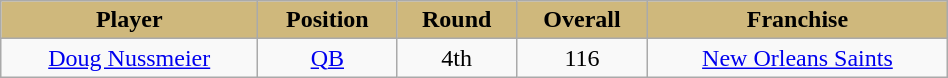<table class="wikitable" width="50%">
<tr align="center"  style="background:#CFB87C;color:black;">
<td><strong>Player</strong></td>
<td><strong>Position</strong></td>
<td><strong>Round</strong></td>
<td><strong>Overall</strong></td>
<td><strong>Franchise</strong></td>
</tr>
<tr align="center" bgcolor="">
<td><a href='#'>Doug Nussmeier</a></td>
<td><a href='#'>QB</a></td>
<td>4th</td>
<td>116</td>
<td><a href='#'>New Orleans Saints</a></td>
</tr>
</table>
